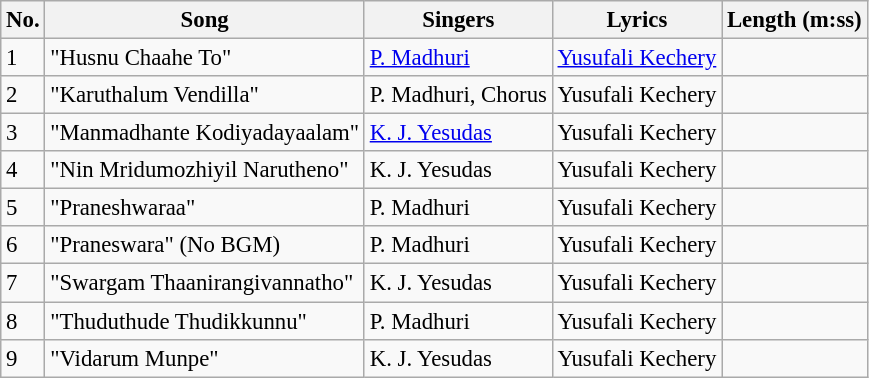<table class="wikitable" style="font-size:95%;">
<tr>
<th>No.</th>
<th>Song</th>
<th>Singers</th>
<th>Lyrics</th>
<th>Length (m:ss)</th>
</tr>
<tr>
<td>1</td>
<td>"Husnu Chaahe To"</td>
<td><a href='#'>P. Madhuri</a></td>
<td><a href='#'>Yusufali Kechery</a></td>
<td></td>
</tr>
<tr>
<td>2</td>
<td>"Karuthalum Vendilla"</td>
<td>P. Madhuri, Chorus</td>
<td>Yusufali Kechery</td>
<td></td>
</tr>
<tr>
<td>3</td>
<td>"Manmadhante Kodiyadayaalam"</td>
<td><a href='#'>K. J. Yesudas</a></td>
<td>Yusufali Kechery</td>
<td></td>
</tr>
<tr>
<td>4</td>
<td>"Nin Mridumozhiyil Narutheno"</td>
<td>K. J. Yesudas</td>
<td>Yusufali Kechery</td>
<td></td>
</tr>
<tr>
<td>5</td>
<td>"Praneshwaraa"</td>
<td>P. Madhuri</td>
<td>Yusufali Kechery</td>
<td></td>
</tr>
<tr>
<td>6</td>
<td>"Praneswara" (No BGM)</td>
<td>P. Madhuri</td>
<td>Yusufali Kechery</td>
<td></td>
</tr>
<tr>
<td>7</td>
<td>"Swargam Thaanirangivannatho"</td>
<td>K. J. Yesudas</td>
<td>Yusufali Kechery</td>
<td></td>
</tr>
<tr>
<td>8</td>
<td>"Thuduthude Thudikkunnu"</td>
<td>P. Madhuri</td>
<td>Yusufali Kechery</td>
<td></td>
</tr>
<tr>
<td>9</td>
<td>"Vidarum Munpe"</td>
<td>K. J. Yesudas</td>
<td>Yusufali Kechery</td>
<td></td>
</tr>
</table>
